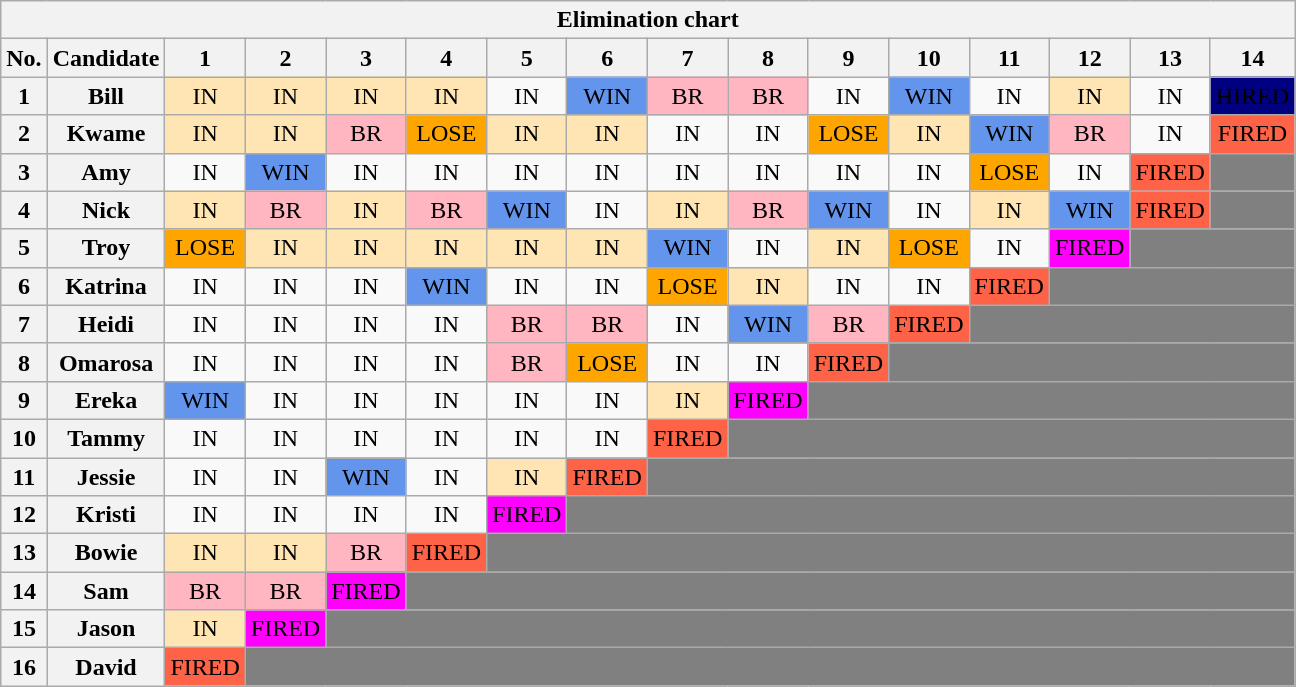<table class="wikitable" style="text-align:center;">
<tr>
<th colspan="18">Elimination chart</th>
</tr>
<tr>
<th>No.</th>
<th>Candidate</th>
<th>1</th>
<th>2</th>
<th>3</th>
<th>4</th>
<th>5</th>
<th>6</th>
<th>7</th>
<th>8</th>
<th>9</th>
<th>10</th>
<th>11</th>
<th>12</th>
<th>13</th>
<th>14</th>
</tr>
<tr>
<th>1</th>
<th>Bill</th>
<td style="background:#ffe5b4;">IN</td>
<td style="background:#ffe5b4;">IN</td>
<td style="background:#ffe5b4;">IN</td>
<td style="background:#ffe5b4;">IN</td>
<td>IN</td>
<td style="background:cornflowerblue;">WIN</td>
<td style="background:lightpink;">BR</td>
<td style="background:lightpink;">BR</td>
<td>IN</td>
<td style="background:cornflowerblue;">WIN</td>
<td>IN</td>
<td style="background:#ffe5b4;">IN</td>
<td>IN</td>
<td style="background:navy;"><span>HIRED</span></td>
</tr>
<tr>
<th>2</th>
<th>Kwame</th>
<td style="background:#ffe5b4;">IN</td>
<td style="background:#ffe5b4;">IN</td>
<td style="background:lightpink;">BR</td>
<td style="background:orange;">LOSE</td>
<td style="background:#ffe5b4;">IN</td>
<td style="background:#ffe5b4;">IN</td>
<td>IN</td>
<td>IN</td>
<td style="background:orange;">LOSE</td>
<td style="background:#ffe5b4;">IN</td>
<td style="background:cornflowerblue;">WIN</td>
<td style="background:lightpink;">BR</td>
<td>IN</td>
<td style="background:tomato;">FIRED</td>
</tr>
<tr>
<th>3</th>
<th>Amy</th>
<td>IN</td>
<td style="background:cornflowerblue;">WIN</td>
<td>IN</td>
<td>IN</td>
<td>IN</td>
<td>IN</td>
<td>IN</td>
<td>IN</td>
<td>IN</td>
<td>IN</td>
<td style="background:orange;">LOSE</td>
<td>IN</td>
<td style="background:tomato;">FIRED</td>
<td colspan="1" style="background:gray;"></td>
</tr>
<tr>
<th>4</th>
<th>Nick</th>
<td style="background:#ffe5b4;">IN</td>
<td style="background:lightpink;">BR</td>
<td style="background:#ffe5b4;">IN</td>
<td style="background:lightpink;">BR</td>
<td style="background:cornflowerblue;">WIN</td>
<td>IN</td>
<td style="background:#ffe5b4;">IN</td>
<td style="background:lightpink;">BR</td>
<td style="background:cornflowerblue;">WIN</td>
<td>IN</td>
<td style="background:#ffe5b4;">IN</td>
<td style="background:cornflowerblue;">WIN</td>
<td style="background:tomato;">FIRED</td>
<td colspan="1" style="background:gray;"></td>
</tr>
<tr>
<th>5</th>
<th>Troy</th>
<td style="background:orange;">LOSE</td>
<td style="background:#ffe5b4;">IN</td>
<td style="background:#ffe5b4;">IN</td>
<td style="background:#ffe5b4;">IN</td>
<td style="background:#ffe5b4;">IN</td>
<td style="background:#ffe5b4;">IN</td>
<td style="background:cornflowerblue;">WIN</td>
<td>IN</td>
<td style="background:#ffe5b4;">IN</td>
<td style="background:orange;">LOSE</td>
<td>IN</td>
<td style="background:magenta;">FIRED</td>
<td colspan="2" style="background:gray;"></td>
</tr>
<tr>
<th>6</th>
<th>Katrina</th>
<td>IN</td>
<td>IN</td>
<td>IN</td>
<td style="background:cornflowerblue;">WIN</td>
<td>IN</td>
<td>IN</td>
<td style="background:orange;">LOSE</td>
<td style="background:#ffe5b4;">IN</td>
<td>IN</td>
<td>IN</td>
<td style="background:tomato;">FIRED</td>
<td colspan="3" style="background:gray;"></td>
</tr>
<tr>
<th>7</th>
<th>Heidi</th>
<td>IN</td>
<td>IN</td>
<td>IN</td>
<td>IN</td>
<td style="background:lightpink;">BR</td>
<td style="background:lightpink;">BR</td>
<td>IN</td>
<td style="background:cornflowerblue;">WIN</td>
<td style="background:lightpink;">BR</td>
<td style="background:tomato;">FIRED</td>
<td colspan="4" style="background:gray;"></td>
</tr>
<tr>
<th>8</th>
<th>Omarosa</th>
<td>IN</td>
<td>IN</td>
<td>IN</td>
<td>IN</td>
<td style="background:lightpink;">BR</td>
<td style="background:orange;">LOSE</td>
<td>IN</td>
<td>IN</td>
<td style="background:tomato;">FIRED</td>
<td colspan="5" style="background:gray;"></td>
</tr>
<tr>
<th>9</th>
<th>Ereka</th>
<td style="background:cornflowerblue;">WIN</td>
<td>IN</td>
<td>IN</td>
<td>IN</td>
<td>IN</td>
<td>IN</td>
<td style="background:#ffe5b4;">IN</td>
<td style="background:magenta;">FIRED</td>
<td colspan="6" style="background:gray;"></td>
</tr>
<tr>
<th>10</th>
<th>Tammy</th>
<td>IN</td>
<td>IN</td>
<td>IN</td>
<td>IN</td>
<td>IN</td>
<td>IN</td>
<td style="background:tomato;">FIRED</td>
<td colspan="7" style="background:gray;"></td>
</tr>
<tr>
<th>11</th>
<th>Jessie</th>
<td>IN</td>
<td>IN</td>
<td style="background:cornflowerblue;">WIN</td>
<td>IN</td>
<td style="background:#ffe5b4;">IN</td>
<td style="background:tomato;">FIRED</td>
<td colspan="9" style="background:gray;"></td>
</tr>
<tr>
<th>12</th>
<th>Kristi</th>
<td>IN</td>
<td>IN</td>
<td>IN</td>
<td>IN</td>
<td style="background:magenta;">FIRED</td>
<td colspan="10" style="background:gray;"></td>
</tr>
<tr>
<th>13</th>
<th>Bowie</th>
<td style="background:#ffe5b4;">IN</td>
<td style="background:#ffe5b4;">IN</td>
<td style="background:lightpink;">BR</td>
<td style="background:tomato;">FIRED</td>
<td colspan="11" style="background:gray;"></td>
</tr>
<tr>
<th>14</th>
<th>Sam</th>
<td style="background:lightpink;">BR</td>
<td style="background:lightpink;">BR</td>
<td style="background:magenta;">FIRED</td>
<td colspan="12" style="background:gray;"></td>
</tr>
<tr>
<th>15</th>
<th>Jason</th>
<td style="background:#ffe5b4;">IN</td>
<td style="background:magenta;">FIRED</td>
<td colspan="13" style="background:gray;"></td>
</tr>
<tr>
<th>16</th>
<th>David</th>
<td style="background:tomato;">FIRED</td>
<td colspan="14" style="background:gray;"></td>
</tr>
</table>
